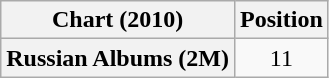<table class="wikitable plainrowheaders" style="text-align:center">
<tr>
<th scope="col">Chart (2010)</th>
<th scope="col">Position</th>
</tr>
<tr>
<th scope="row">Russian Albums (2M)</th>
<td style="text-align:center;">11</td>
</tr>
</table>
